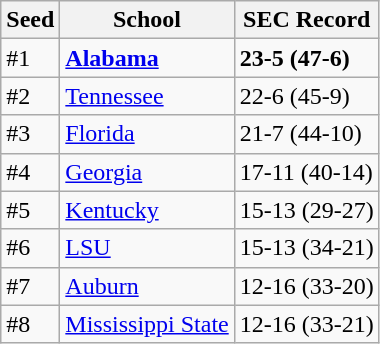<table class="wikitable">
<tr st#le="background:#efefef;">
<th>Seed</th>
<th>School</th>
<th>SEC Record</th>
</tr>
<tr>
<td>#1</td>
<td><strong><a href='#'>Alabama</a></strong></td>
<td><strong>23-5 (47-6)</strong></td>
</tr>
<tr>
<td>#2</td>
<td><a href='#'>Tennessee</a></td>
<td>22-6 (45-9)</td>
</tr>
<tr>
<td>#3</td>
<td><a href='#'>Florida</a></td>
<td>21-7 (44-10)</td>
</tr>
<tr>
<td>#4</td>
<td><a href='#'>Georgia</a></td>
<td>17-11 (40-14)</td>
</tr>
<tr>
<td>#5</td>
<td><a href='#'>Kentucky</a></td>
<td>15-13 (29-27)</td>
</tr>
<tr>
<td>#6</td>
<td><a href='#'>LSU</a></td>
<td>15-13 (34-21)</td>
</tr>
<tr>
<td>#7</td>
<td><a href='#'>Auburn</a></td>
<td>12-16 (33-20)</td>
</tr>
<tr>
<td>#8</td>
<td><a href='#'>Mississippi State</a></td>
<td>12-16 (33-21)</td>
</tr>
</table>
